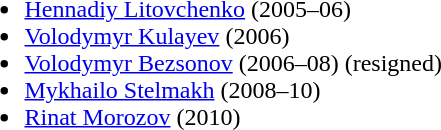<table>
<tr>
<td valign="top"><br><ul><li> <a href='#'>Hennadiy Litovchenko</a> (2005–06)</li><li> <a href='#'>Volodymyr Kulayev</a> (2006)</li><li> <a href='#'>Volodymyr Bezsonov</a> (2006–08) (resigned)</li><li> <a href='#'>Mykhailo Stelmakh</a> (2008–10)</li><li> <a href='#'>Rinat Morozov</a> (2010)</li></ul></td>
</tr>
</table>
